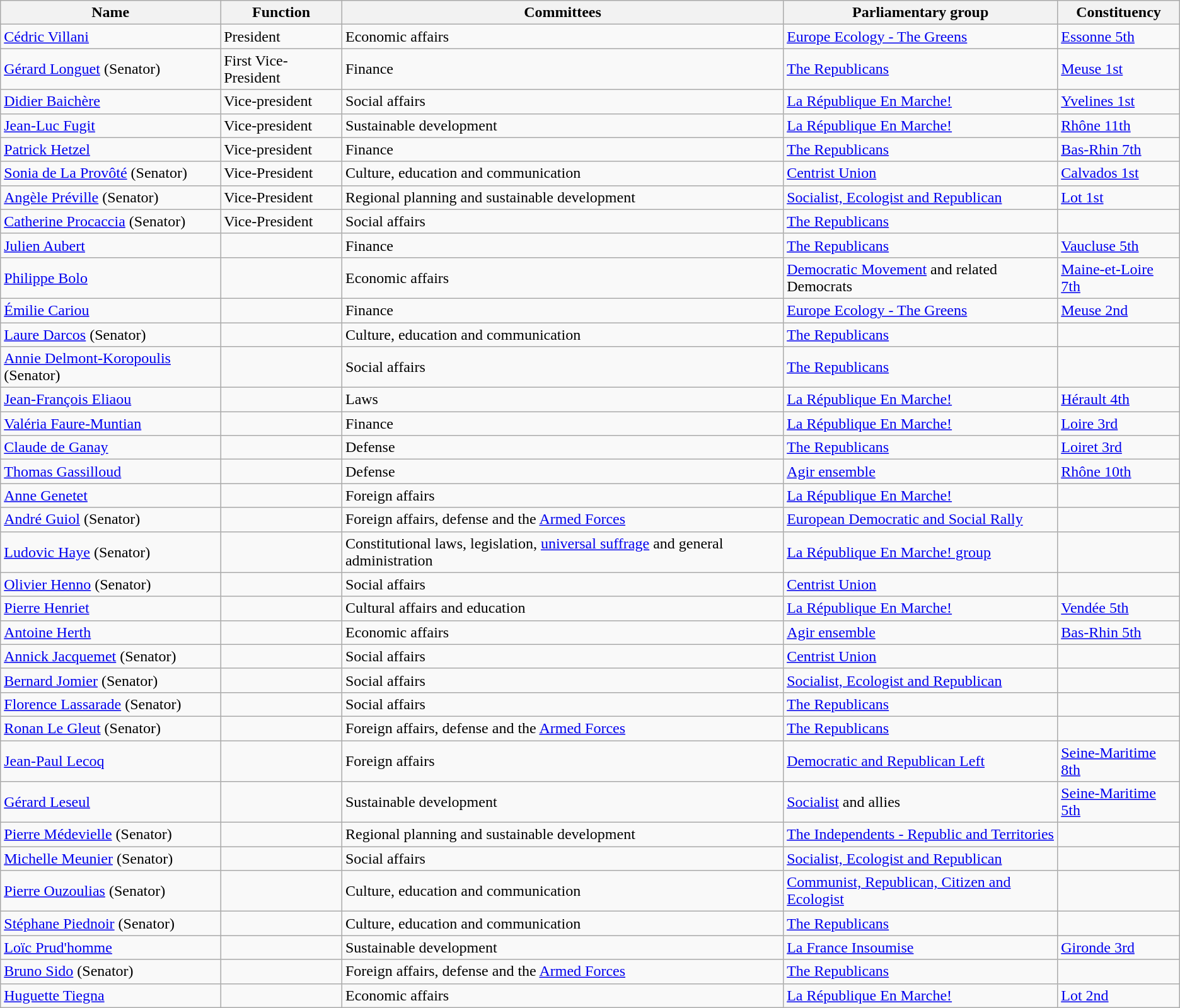<table class="wikitable sortable">
<tr>
<th colspan="1" rowspan="1">Name</th>
<th colspan="1" rowspan="1">Function</th>
<th colspan="1" rowspan="1">Committees</th>
<th colspan="1" rowspan="1">Parliamentary group</th>
<th colspan="1" rowspan="1">Constituency</th>
</tr>
<tr>
<td><a href='#'>Cédric Villani</a></td>
<td>President</td>
<td>Economic affairs</td>
<td><a href='#'>Europe Ecology - The Greens</a></td>
<td><a href='#'>Essonne 5th</a></td>
</tr>
<tr>
<td><a href='#'>Gérard Longuet</a> (Senator)</td>
<td>First Vice-President</td>
<td>Finance</td>
<td><a href='#'>The Republicans</a></td>
<td><a href='#'>Meuse 1st</a></td>
</tr>
<tr>
<td><a href='#'>Didier Baichère</a></td>
<td>Vice-president</td>
<td>Social affairs</td>
<td><a href='#'>La République En Marche!</a></td>
<td><a href='#'>Yvelines 1st</a></td>
</tr>
<tr>
<td><a href='#'>Jean-Luc Fugit</a></td>
<td>Vice-president</td>
<td>Sustainable development</td>
<td><a href='#'>La République En Marche!</a></td>
<td><a href='#'>Rhône 11th</a></td>
</tr>
<tr>
<td><a href='#'>Patrick Hetzel</a></td>
<td>Vice-president</td>
<td>Finance</td>
<td><a href='#'>The Republicans</a></td>
<td><a href='#'>Bas-Rhin 7th</a></td>
</tr>
<tr>
<td><a href='#'>Sonia de La Provôté</a> (Senator)</td>
<td>Vice-President</td>
<td>Culture, education and communication</td>
<td><a href='#'>Centrist Union</a></td>
<td><a href='#'>Calvados 1st</a></td>
</tr>
<tr>
<td><a href='#'>Angèle Préville</a> (Senator)</td>
<td>Vice-President</td>
<td>Regional planning and sustainable development</td>
<td><a href='#'>Socialist, Ecologist and Republican</a></td>
<td><a href='#'>Lot 1st</a></td>
</tr>
<tr>
<td><a href='#'>Catherine Procaccia</a> (Senator)</td>
<td>Vice-President</td>
<td>Social affairs</td>
<td><a href='#'>The Republicans</a></td>
<td></td>
</tr>
<tr>
<td><a href='#'>Julien Aubert</a></td>
<td></td>
<td>Finance</td>
<td><a href='#'>The Republicans</a></td>
<td><a href='#'>Vaucluse 5th</a></td>
</tr>
<tr>
<td><a href='#'>Philippe Bolo</a></td>
<td></td>
<td>Economic affairs</td>
<td><a href='#'>Democratic Movement</a> and related Democrats</td>
<td><a href='#'>Maine-et-Loire 7th</a></td>
</tr>
<tr>
<td><a href='#'>Émilie Cariou</a></td>
<td></td>
<td>Finance</td>
<td><a href='#'>Europe Ecology - The Greens</a></td>
<td><a href='#'>Meuse 2nd</a></td>
</tr>
<tr>
<td><a href='#'>Laure Darcos</a> (Senator)</td>
<td></td>
<td>Culture, education and communication</td>
<td><a href='#'>The Republicans</a></td>
<td></td>
</tr>
<tr>
<td><a href='#'>Annie Delmont-Koropoulis</a> (Senator)</td>
<td></td>
<td>Social affairs</td>
<td><a href='#'>The Republicans</a></td>
<td></td>
</tr>
<tr>
<td><a href='#'>Jean-François Eliaou</a></td>
<td></td>
<td>Laws</td>
<td><a href='#'>La République En Marche!</a></td>
<td><a href='#'>Hérault 4th</a></td>
</tr>
<tr>
<td><a href='#'>Valéria Faure-Muntian</a></td>
<td></td>
<td>Finance</td>
<td><a href='#'>La République En Marche!</a></td>
<td><a href='#'>Loire 3rd</a></td>
</tr>
<tr>
<td><a href='#'>Claude de Ganay</a></td>
<td></td>
<td>Defense</td>
<td><a href='#'>The Republicans</a></td>
<td><a href='#'>Loiret 3rd</a></td>
</tr>
<tr>
<td><a href='#'>Thomas Gassilloud</a></td>
<td></td>
<td>Defense</td>
<td><a href='#'>Agir ensemble</a></td>
<td><a href='#'>Rhône 10th</a></td>
</tr>
<tr>
<td><a href='#'>Anne Genetet</a></td>
<td></td>
<td>Foreign affairs</td>
<td><a href='#'>La République En Marche!</a></td>
<td></td>
</tr>
<tr>
<td><a href='#'>André Guiol</a> (Senator)</td>
<td></td>
<td>Foreign affairs, defense and the <a href='#'>Armed Forces</a></td>
<td><a href='#'>European Democratic and Social Rally</a></td>
<td></td>
</tr>
<tr>
<td><a href='#'>Ludovic Haye</a> (Senator)</td>
<td></td>
<td>Constitutional laws, legislation, <a href='#'>universal suffrage</a> and general administration</td>
<td><a href='#'>La République En Marche! group</a></td>
<td></td>
</tr>
<tr>
<td><a href='#'>Olivier Henno</a> (Senator)</td>
<td></td>
<td>Social affairs</td>
<td><a href='#'>Centrist Union</a></td>
<td></td>
</tr>
<tr>
<td><a href='#'>Pierre Henriet</a></td>
<td></td>
<td>Cultural affairs and education</td>
<td><a href='#'>La République En Marche!</a></td>
<td><a href='#'>Vendée 5th</a></td>
</tr>
<tr>
<td><a href='#'>Antoine Herth</a></td>
<td></td>
<td>Economic affairs</td>
<td><a href='#'>Agir ensemble</a></td>
<td><a href='#'>Bas-Rhin 5th</a></td>
</tr>
<tr>
<td><a href='#'>Annick Jacquemet</a> (Senator)</td>
<td></td>
<td>Social affairs</td>
<td><a href='#'>Centrist Union</a></td>
<td></td>
</tr>
<tr>
<td><a href='#'>Bernard Jomier</a> (Senator)</td>
<td></td>
<td>Social affairs</td>
<td><a href='#'>Socialist, Ecologist and Republican</a></td>
<td></td>
</tr>
<tr>
<td><a href='#'>Florence Lassarade</a> (Senator)</td>
<td></td>
<td>Social affairs</td>
<td><a href='#'>The Republicans</a></td>
<td></td>
</tr>
<tr>
<td><a href='#'>Ronan Le Gleut</a> (Senator)</td>
<td></td>
<td>Foreign affairs, defense and the <a href='#'>Armed Forces</a></td>
<td><a href='#'>The Republicans</a></td>
<td></td>
</tr>
<tr>
<td><a href='#'>Jean-Paul Lecoq</a></td>
<td></td>
<td>Foreign affairs</td>
<td><a href='#'>Democratic and Republican Left</a></td>
<td><a href='#'>Seine-Maritime 8th</a></td>
</tr>
<tr>
<td><a href='#'>Gérard Leseul</a></td>
<td></td>
<td>Sustainable development</td>
<td><a href='#'>Socialist</a> and allies</td>
<td><a href='#'>Seine-Maritime 5th</a></td>
</tr>
<tr>
<td><a href='#'>Pierre Médevielle</a> (Senator)</td>
<td></td>
<td>Regional planning and sustainable development</td>
<td><a href='#'>The Independents - Republic and Territories</a></td>
<td></td>
</tr>
<tr>
<td><a href='#'>Michelle Meunier</a> (Senator)</td>
<td></td>
<td>Social affairs</td>
<td><a href='#'>Socialist, Ecologist and Republican</a></td>
<td></td>
</tr>
<tr>
<td><a href='#'>Pierre Ouzoulias</a> (Senator)</td>
<td></td>
<td>Culture, education and communication</td>
<td><a href='#'>Communist, Republican, Citizen and Ecologist</a></td>
<td></td>
</tr>
<tr>
<td><a href='#'>Stéphane Piednoir</a> (Senator)</td>
<td></td>
<td>Culture, education and communication</td>
<td><a href='#'>The Republicans</a></td>
<td></td>
</tr>
<tr>
<td><a href='#'>Loïc Prud'homme</a></td>
<td></td>
<td>Sustainable development</td>
<td><a href='#'>La France Insoumise</a></td>
<td><a href='#'>Gironde 3rd</a></td>
</tr>
<tr>
<td><a href='#'>Bruno Sido</a> (Senator)</td>
<td></td>
<td>Foreign affairs, defense and the <a href='#'>Armed Forces</a></td>
<td><a href='#'>The Republicans</a></td>
<td></td>
</tr>
<tr>
<td><a href='#'>Huguette Tiegna</a></td>
<td></td>
<td>Economic affairs</td>
<td><a href='#'>La République En Marche!</a></td>
<td><a href='#'>Lot 2nd</a></td>
</tr>
</table>
